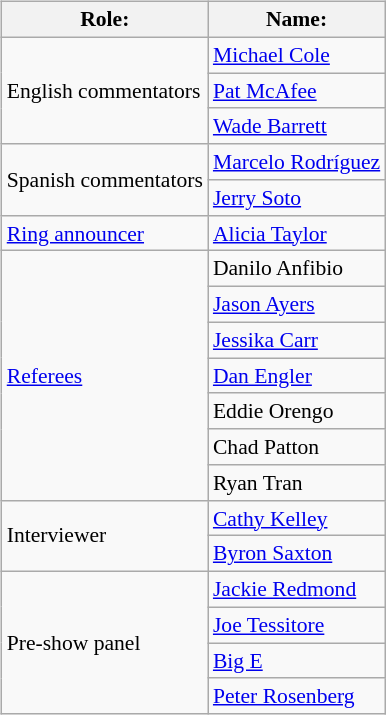<table class=wikitable style="font-size:90%; margin: 0.5em 0 0.5em 1em; float: right; clear: right;">
<tr>
<th>Role:</th>
<th>Name:</th>
</tr>
<tr>
<td rowspan=3>English commentators</td>
<td><a href='#'>Michael Cole</a></td>
</tr>
<tr>
<td><a href='#'>Pat McAfee</a></td>
</tr>
<tr>
<td><a href='#'>Wade Barrett</a></td>
</tr>
<tr>
<td rowspan=2>Spanish commentators</td>
<td><a href='#'>Marcelo Rodríguez</a></td>
</tr>
<tr>
<td><a href='#'>Jerry Soto</a></td>
</tr>
<tr>
<td rowspan="1"><a href='#'>Ring announcer</a></td>
<td><a href='#'>Alicia Taylor</a></td>
</tr>
<tr>
<td rowspan=7><a href='#'>Referees</a></td>
<td>Danilo Anfibio</td>
</tr>
<tr>
<td><a href='#'>Jason Ayers</a></td>
</tr>
<tr>
<td><a href='#'>Jessika Carr</a></td>
</tr>
<tr>
<td><a href='#'>Dan Engler</a></td>
</tr>
<tr>
<td>Eddie Orengo</td>
</tr>
<tr>
<td>Chad Patton</td>
</tr>
<tr>
<td>Ryan Tran</td>
</tr>
<tr>
<td rowspan=2>Interviewer</td>
<td><a href='#'>Cathy Kelley</a></td>
</tr>
<tr>
<td><a href='#'>Byron Saxton</a></td>
</tr>
<tr>
<td rowspan=4>Pre-show panel</td>
<td><a href='#'>Jackie Redmond</a></td>
</tr>
<tr>
<td><a href='#'>Joe Tessitore</a></td>
</tr>
<tr>
<td><a href='#'>Big E</a></td>
</tr>
<tr>
<td><a href='#'>Peter Rosenberg</a></td>
</tr>
</table>
